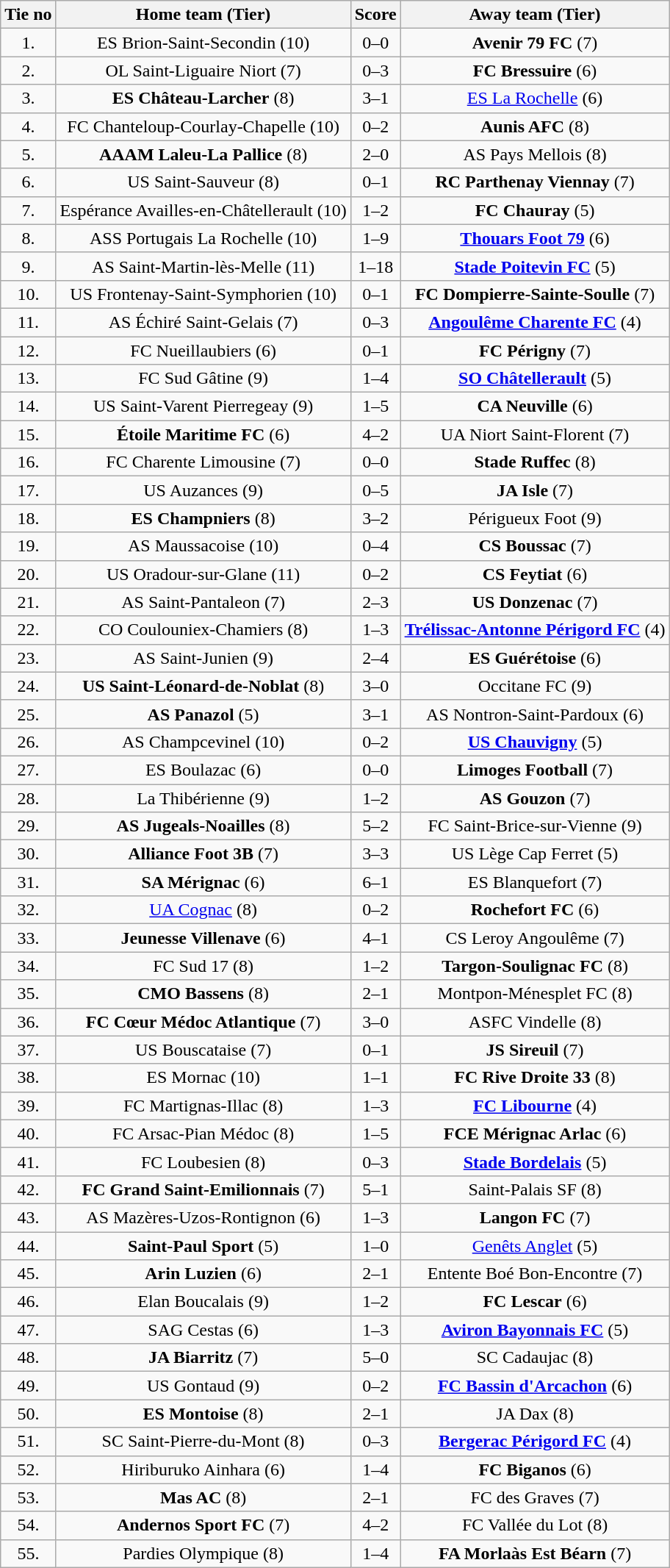<table class="wikitable" style="text-align: center">
<tr>
<th>Tie no</th>
<th>Home team (Tier)</th>
<th>Score</th>
<th>Away team (Tier)</th>
</tr>
<tr>
<td>1.</td>
<td>ES Brion-Saint-Secondin (10)</td>
<td>0–0 </td>
<td><strong>Avenir 79 FC</strong> (7)</td>
</tr>
<tr>
<td>2.</td>
<td>OL Saint-Liguaire Niort (7)</td>
<td>0–3</td>
<td><strong>FC Bressuire</strong> (6)</td>
</tr>
<tr>
<td>3.</td>
<td><strong>ES Château-Larcher</strong> (8)</td>
<td>3–1</td>
<td><a href='#'>ES La Rochelle</a> (6)</td>
</tr>
<tr>
<td>4.</td>
<td>FC Chanteloup-Courlay-Chapelle (10)</td>
<td>0–2</td>
<td><strong>Aunis AFC</strong> (8)</td>
</tr>
<tr>
<td>5.</td>
<td><strong>AAAM Laleu-La Pallice</strong> (8)</td>
<td>2–0</td>
<td>AS Pays Mellois (8)</td>
</tr>
<tr>
<td>6.</td>
<td>US Saint-Sauveur (8)</td>
<td>0–1</td>
<td><strong>RC Parthenay Viennay</strong> (7)</td>
</tr>
<tr>
<td>7.</td>
<td>Espérance Availles-en-Châtellerault (10)</td>
<td>1–2</td>
<td><strong>FC Chauray</strong> (5)</td>
</tr>
<tr>
<td>8.</td>
<td>ASS Portugais La Rochelle (10)</td>
<td>1–9</td>
<td><strong><a href='#'>Thouars Foot 79</a></strong> (6)</td>
</tr>
<tr>
<td>9.</td>
<td>AS Saint-Martin-lès-Melle (11)</td>
<td>1–18</td>
<td><strong><a href='#'>Stade Poitevin FC</a></strong> (5)</td>
</tr>
<tr>
<td>10.</td>
<td>US Frontenay-Saint-Symphorien (10)</td>
<td>0–1</td>
<td><strong>FC Dompierre-Sainte-Soulle</strong> (7)</td>
</tr>
<tr>
<td>11.</td>
<td>AS Échiré Saint-Gelais (7)</td>
<td>0–3</td>
<td><strong><a href='#'>Angoulême Charente FC</a></strong> (4)</td>
</tr>
<tr>
<td>12.</td>
<td>FC Nueillaubiers (6)</td>
<td>0–1</td>
<td><strong>FC Périgny</strong> (7)</td>
</tr>
<tr>
<td>13.</td>
<td>FC Sud Gâtine (9)</td>
<td>1–4</td>
<td><strong><a href='#'>SO Châtellerault</a></strong> (5)</td>
</tr>
<tr>
<td>14.</td>
<td>US Saint-Varent Pierregeay (9)</td>
<td>1–5</td>
<td><strong>CA Neuville</strong> (6)</td>
</tr>
<tr>
<td>15.</td>
<td><strong>Étoile Maritime FC</strong> (6)</td>
<td>4–2</td>
<td>UA Niort Saint-Florent (7)</td>
</tr>
<tr>
<td>16.</td>
<td>FC Charente Limousine (7)</td>
<td>0–0 </td>
<td><strong>Stade Ruffec</strong> (8)</td>
</tr>
<tr>
<td>17.</td>
<td>US Auzances (9)</td>
<td>0–5</td>
<td><strong>JA Isle</strong> (7)</td>
</tr>
<tr>
<td>18.</td>
<td><strong>ES Champniers</strong> (8)</td>
<td>3–2</td>
<td>Périgueux Foot (9)</td>
</tr>
<tr>
<td>19.</td>
<td>AS Maussacoise (10)</td>
<td>0–4</td>
<td><strong>CS Boussac</strong> (7)</td>
</tr>
<tr>
<td>20.</td>
<td>US Oradour-sur-Glane (11)</td>
<td>0–2</td>
<td><strong>CS Feytiat</strong> (6)</td>
</tr>
<tr>
<td>21.</td>
<td>AS Saint-Pantaleon (7)</td>
<td>2–3</td>
<td><strong>US Donzenac</strong> (7)</td>
</tr>
<tr>
<td>22.</td>
<td>CO Coulouniex-Chamiers (8)</td>
<td>1–3</td>
<td><strong><a href='#'>Trélissac-Antonne Périgord FC</a></strong> (4)</td>
</tr>
<tr>
<td>23.</td>
<td>AS Saint-Junien (9)</td>
<td>2–4</td>
<td><strong>ES Guérétoise</strong> (6)</td>
</tr>
<tr>
<td>24.</td>
<td><strong>US Saint-Léonard-de-Noblat</strong> (8)</td>
<td>3–0</td>
<td>Occitane FC (9)</td>
</tr>
<tr>
<td>25.</td>
<td><strong>AS Panazol</strong> (5)</td>
<td>3–1</td>
<td>AS Nontron-Saint-Pardoux (6)</td>
</tr>
<tr>
<td>26.</td>
<td>AS Champcevinel (10)</td>
<td>0–2</td>
<td><strong><a href='#'>US Chauvigny</a></strong> (5)</td>
</tr>
<tr>
<td>27.</td>
<td>ES Boulazac (6)</td>
<td>0–0 </td>
<td><strong>Limoges Football</strong> (7)</td>
</tr>
<tr>
<td>28.</td>
<td>La Thibérienne (9)</td>
<td>1–2</td>
<td><strong>AS Gouzon</strong> (7)</td>
</tr>
<tr>
<td>29.</td>
<td><strong>AS Jugeals-Noailles</strong> (8)</td>
<td>5–2</td>
<td>FC Saint-Brice-sur-Vienne (9)</td>
</tr>
<tr>
<td>30.</td>
<td><strong>Alliance Foot 3B</strong> (7)</td>
<td>3–3 </td>
<td>US Lège Cap Ferret (5)</td>
</tr>
<tr>
<td>31.</td>
<td><strong>SA Mérignac</strong> (6)</td>
<td>6–1</td>
<td>ES Blanquefort (7)</td>
</tr>
<tr>
<td>32.</td>
<td><a href='#'>UA Cognac</a> (8)</td>
<td>0–2</td>
<td><strong>Rochefort FC</strong> (6)</td>
</tr>
<tr>
<td>33.</td>
<td><strong>Jeunesse Villenave</strong> (6)</td>
<td>4–1</td>
<td>CS Leroy Angoulême (7)</td>
</tr>
<tr>
<td>34.</td>
<td>FC Sud 17 (8)</td>
<td>1–2</td>
<td><strong>Targon-Soulignac FC</strong> (8)</td>
</tr>
<tr>
<td>35.</td>
<td><strong>CMO Bassens</strong> (8)</td>
<td>2–1</td>
<td>Montpon-Ménesplet FC (8)</td>
</tr>
<tr>
<td>36.</td>
<td><strong>FC Cœur Médoc Atlantique</strong> (7)</td>
<td>3–0</td>
<td>ASFC Vindelle (8)</td>
</tr>
<tr>
<td>37.</td>
<td>US Bouscataise (7)</td>
<td>0–1</td>
<td><strong>JS Sireuil</strong> (7)</td>
</tr>
<tr>
<td>38.</td>
<td>ES Mornac (10)</td>
<td>1–1 </td>
<td><strong>FC Rive Droite 33</strong> (8)</td>
</tr>
<tr>
<td>39.</td>
<td>FC Martignas-Illac (8)</td>
<td>1–3</td>
<td><strong><a href='#'>FC Libourne</a></strong> (4)</td>
</tr>
<tr>
<td>40.</td>
<td>FC Arsac-Pian Médoc (8)</td>
<td>1–5</td>
<td><strong>FCE Mérignac Arlac</strong> (6)</td>
</tr>
<tr>
<td>41.</td>
<td>FC Loubesien (8)</td>
<td>0–3</td>
<td><strong><a href='#'>Stade Bordelais</a></strong> (5)</td>
</tr>
<tr>
<td>42.</td>
<td><strong>FC Grand Saint-Emilionnais</strong> (7)</td>
<td>5–1</td>
<td>Saint-Palais SF (8)</td>
</tr>
<tr>
<td>43.</td>
<td>AS Mazères-Uzos-Rontignon (6)</td>
<td>1–3</td>
<td><strong>Langon FC</strong> (7)</td>
</tr>
<tr>
<td>44.</td>
<td><strong>Saint-Paul Sport</strong> (5)</td>
<td>1–0</td>
<td><a href='#'>Genêts Anglet</a> (5)</td>
</tr>
<tr>
<td>45.</td>
<td><strong>Arin Luzien</strong> (6)</td>
<td>2–1</td>
<td>Entente Boé Bon-Encontre (7)</td>
</tr>
<tr>
<td>46.</td>
<td>Elan Boucalais (9)</td>
<td>1–2</td>
<td><strong>FC Lescar</strong> (6)</td>
</tr>
<tr>
<td>47.</td>
<td>SAG Cestas (6)</td>
<td>1–3</td>
<td><strong><a href='#'>Aviron Bayonnais FC</a></strong> (5)</td>
</tr>
<tr>
<td>48.</td>
<td><strong>JA Biarritz</strong> (7)</td>
<td>5–0</td>
<td>SC Cadaujac (8)</td>
</tr>
<tr>
<td>49.</td>
<td>US Gontaud (9)</td>
<td>0–2</td>
<td><strong><a href='#'>FC Bassin d'Arcachon</a></strong> (6)</td>
</tr>
<tr>
<td>50.</td>
<td><strong>ES Montoise</strong> (8)</td>
<td>2–1</td>
<td>JA Dax (8)</td>
</tr>
<tr>
<td>51.</td>
<td>SC Saint-Pierre-du-Mont (8)</td>
<td>0–3</td>
<td><strong><a href='#'>Bergerac Périgord FC</a></strong> (4)</td>
</tr>
<tr>
<td>52.</td>
<td>Hiriburuko Ainhara (6)</td>
<td>1–4</td>
<td><strong>FC Biganos</strong> (6)</td>
</tr>
<tr>
<td>53.</td>
<td><strong>Mas AC</strong> (8)</td>
<td>2–1</td>
<td>FC des Graves (7)</td>
</tr>
<tr>
<td>54.</td>
<td><strong>Andernos Sport FC</strong> (7)</td>
<td>4–2</td>
<td>FC Vallée du Lot (8)</td>
</tr>
<tr>
<td>55.</td>
<td>Pardies Olympique (8)</td>
<td>1–4</td>
<td><strong>FA Morlaàs Est Béarn</strong> (7)</td>
</tr>
</table>
